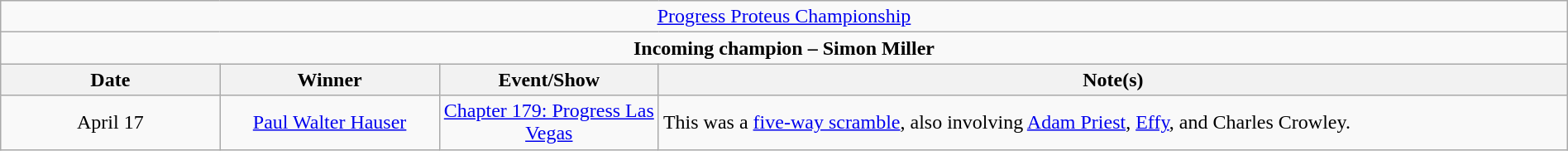<table class="wikitable" style="text-align:center; width:100%;">
<tr>
<td colspan="4" style="text-align: center;"><a href='#'>Progress Proteus Championship</a></td>
</tr>
<tr>
<td colspan="4" style="text-align: center;"><strong>Incoming champion – Simon Miller</strong></td>
</tr>
<tr>
<th width=14%>Date</th>
<th width=14%>Winner</th>
<th width=14%>Event/Show</th>
<th width=58%>Note(s)</th>
</tr>
<tr>
<td>April 17</td>
<td><a href='#'>Paul Walter Hauser</a></td>
<td><a href='#'>Chapter 179: Progress Las Vegas</a></td>
<td align=left>This was a <a href='#'>five-way scramble</a>, also involving <a href='#'>Adam Priest</a>, <a href='#'>Effy</a>, and Charles Crowley.</td>
</tr>
</table>
